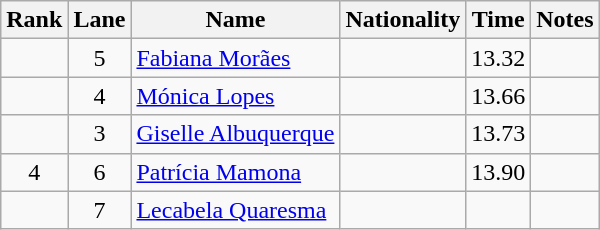<table class="wikitable sortable" style="text-align:center">
<tr>
<th>Rank</th>
<th>Lane</th>
<th>Name</th>
<th>Nationality</th>
<th>Time</th>
<th>Notes</th>
</tr>
<tr>
<td></td>
<td>5</td>
<td align=left><a href='#'>Fabiana Morães</a></td>
<td align=left></td>
<td>13.32</td>
<td></td>
</tr>
<tr>
<td></td>
<td>4</td>
<td align=left><a href='#'>Mónica Lopes</a></td>
<td align=left></td>
<td>13.66</td>
<td></td>
</tr>
<tr>
<td></td>
<td>3</td>
<td align=left><a href='#'>Giselle Albuquerque</a></td>
<td align=left></td>
<td>13.73</td>
<td></td>
</tr>
<tr>
<td>4</td>
<td>6</td>
<td align=left><a href='#'>Patrícia Mamona</a></td>
<td align=left></td>
<td>13.90</td>
<td></td>
</tr>
<tr>
<td></td>
<td>7</td>
<td align=left><a href='#'>Lecabela Quaresma</a></td>
<td align=left></td>
<td></td>
<td></td>
</tr>
</table>
